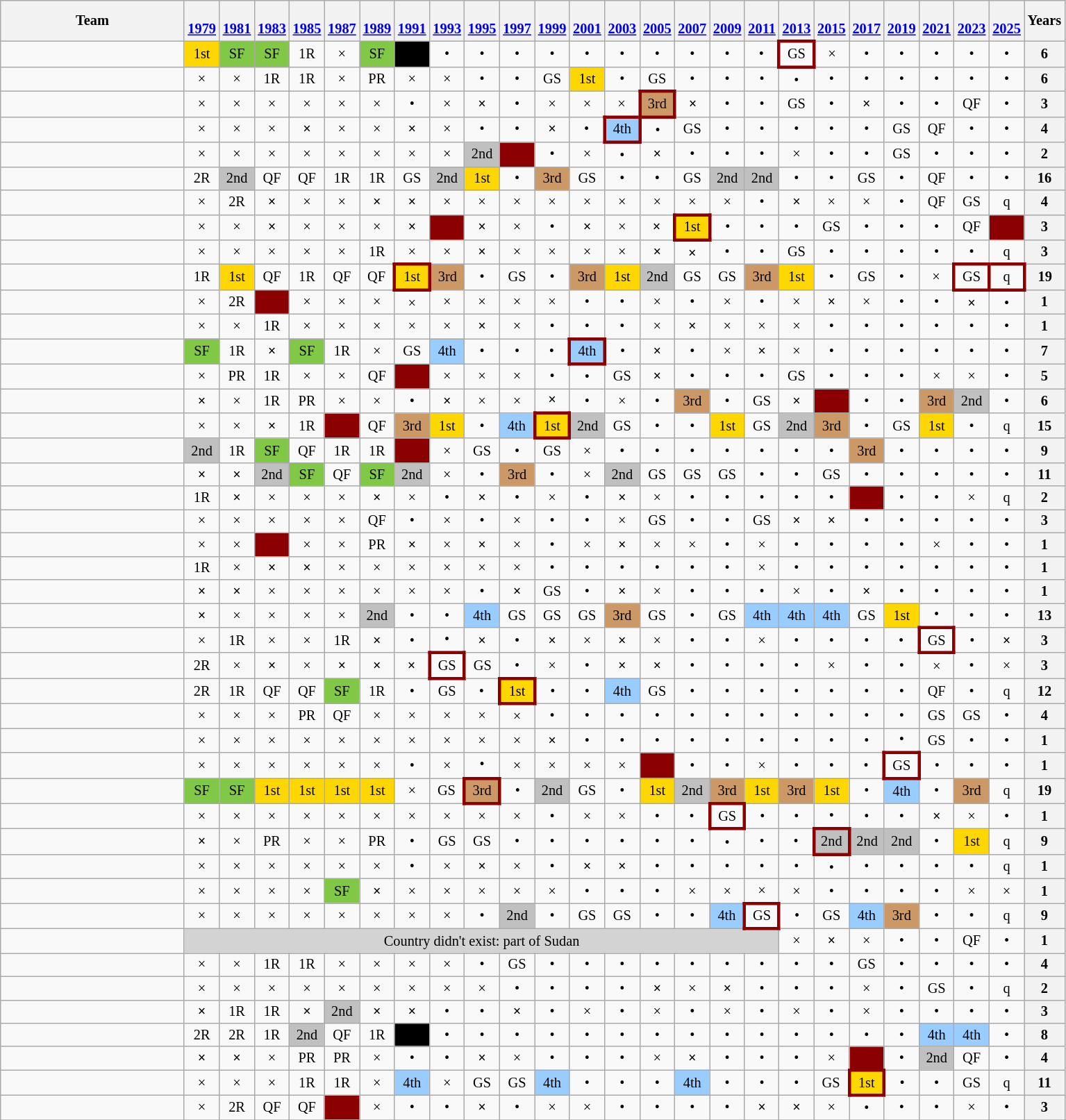<table class="wikitable" style="text-align:center; font-size:85%">
<tr>
<th width=170>Team</th>
<th><br><a href='#'>1979</a></th>
<th><br><a href='#'>1981</a></th>
<th><br><a href='#'>1983</a></th>
<th><br><a href='#'>1985</a></th>
<th><br><a href='#'>1987</a></th>
<th><br><a href='#'>1989</a></th>
<th><br><a href='#'>1991</a></th>
<th><br><a href='#'>1993</a></th>
<th><br><a href='#'>1995</a></th>
<th><br><a href='#'>1997</a></th>
<th><br><a href='#'>1999</a></th>
<th><br><a href='#'>2001</a></th>
<th><br><a href='#'>2003</a></th>
<th><br><a href='#'>2005</a></th>
<th><br><a href='#'>2007</a></th>
<th><br><a href='#'>2009</a></th>
<th><br><a href='#'>2011</a></th>
<th><br><a href='#'>2013</a></th>
<th><br><a href='#'>2015</a></th>
<th><br><a href='#'>2017</a></th>
<th><br><a href='#'>2019</a></th>
<th><br><a href='#'>2021</a></th>
<th><br><a href='#'>2023</a></th>
<th><br><a href='#'>2025</a></th>
<th>Years</th>
</tr>
<tr>
<td align=left></td>
<td bgcolor=Gold>1st</td>
<td bgcolor=#81c846>SF</td>
<td bgcolor=#81c846>SF</td>
<td>1R</td>
<td>×</td>
<td bgcolor=#81c846>SF</td>
<td bgcolor=Black></td>
<td>•</td>
<td>•</td>
<td>•</td>
<td>•</td>
<td>•</td>
<td>•</td>
<td>•</td>
<td>•</td>
<td>•</td>
<td>•</td>
<td style="border: 3px solid darkred">GS</td>
<td>×</td>
<td>•</td>
<td>•</td>
<td>•</td>
<td>•</td>
<td>•</td>
<th>6</th>
</tr>
<tr>
<td align=left></td>
<td>×</td>
<td>×</td>
<td>1R</td>
<td>1R</td>
<td>×</td>
<td>PR</td>
<td>×</td>
<td>×</td>
<td>•</td>
<td>•</td>
<td>GS</td>
<td bgcolor=Gold>1st</td>
<td>•</td>
<td>GS</td>
<td>•</td>
<td>•</td>
<td>•</td>
<td>•</td>
<td>•</td>
<td>•</td>
<td>•</td>
<td>•</td>
<td>•</td>
<td>•</td>
<th>6</th>
</tr>
<tr>
<td align=left></td>
<td>×</td>
<td>×</td>
<td>×</td>
<td>×</td>
<td>×</td>
<td>×</td>
<td>•</td>
<td>×</td>
<td><strong>×</strong></td>
<td>•</td>
<td>×</td>
<td>×</td>
<td>×</td>
<td style="border: 3px solid darkred" bgcolor=#cc9966>3rd</td>
<td><strong>×</strong></td>
<td>•</td>
<td>•</td>
<td>GS</td>
<td>•</td>
<td><strong>×</strong></td>
<td>•</td>
<td>•</td>
<td>QF</td>
<td>•</td>
<th>3</th>
</tr>
<tr>
<td align=left></td>
<td>×</td>
<td>×</td>
<td>×</td>
<td><strong>×</strong></td>
<td>×</td>
<td>×</td>
<td><strong>×</strong></td>
<td>×</td>
<td>•</td>
<td>•</td>
<td><strong>×</strong></td>
<td>•</td>
<td style="border: 3px solid darkred" bgcolor=#9acdff>4th</td>
<td>•</td>
<td>GS</td>
<td>•</td>
<td>•</td>
<td>•</td>
<td>•</td>
<td>•</td>
<td>GS</td>
<td>QF</td>
<td>•</td>
<td>•</td>
<th>4</th>
</tr>
<tr>
<td align=left></td>
<td>×</td>
<td>×</td>
<td>×</td>
<td>×</td>
<td>×</td>
<td>×</td>
<td>×</td>
<td>×</td>
<td bgcolor=Silver>2nd</td>
<td bgcolor=darkred></td>
<td>•</td>
<td>×</td>
<td>•</td>
<td><strong>×</strong></td>
<td>•</td>
<td>•</td>
<td>•</td>
<td>×</td>
<td>•</td>
<td>•</td>
<td>GS</td>
<td>•</td>
<td>•</td>
<td>•</td>
<th>2</th>
</tr>
<tr>
<td align=left></td>
<td>2R</td>
<td bgcolor=Silver>2nd</td>
<td>QF</td>
<td>QF</td>
<td>1R</td>
<td>1R</td>
<td>GS</td>
<td bgcolor=Silver>2nd</td>
<td bgcolor=Gold>1st</td>
<td>•</td>
<td bgcolor=#cc9966>3rd</td>
<td>GS</td>
<td>•</td>
<td>•</td>
<td>GS</td>
<td bgcolor=Silver>2nd</td>
<td bgcolor=Silver>2nd</td>
<td>•</td>
<td>•</td>
<td>GS</td>
<td>•</td>
<td>QF</td>
<td>•</td>
<td>•</td>
<th>16</th>
</tr>
<tr>
<td align=left></td>
<td>×</td>
<td>2R</td>
<td><strong>×</strong></td>
<td>×</td>
<td>×</td>
<td><strong>×</strong></td>
<td><strong>×</strong></td>
<td>×</td>
<td>×</td>
<td>×</td>
<td>×</td>
<td>×</td>
<td>×</td>
<td>×</td>
<td>×</td>
<td>×</td>
<td>•</td>
<td><strong>×</strong></td>
<td>×</td>
<td>×</td>
<td>•</td>
<td>QF</td>
<td>GS</td>
<td>q</td>
<th>4</th>
</tr>
<tr>
<td align=left></td>
<td>×</td>
<td>×</td>
<td><strong>×</strong></td>
<td>×</td>
<td>×</td>
<td>×</td>
<td><strong>×</strong></td>
<td bgcolor=darkred></td>
<td><strong>×</strong></td>
<td>×</td>
<td>•</td>
<td><strong>×</strong></td>
<td>×</td>
<td><strong>×</strong></td>
<td style="border: 3px solid darkred" bgcolor=Gold>1st</td>
<td>•</td>
<td>•</td>
<td>•</td>
<td>GS</td>
<td>•</td>
<td>•</td>
<td>•</td>
<td>QF</td>
<td bgcolor=darkred></td>
<th>3</th>
</tr>
<tr>
<td align=left></td>
<td>×</td>
<td>×</td>
<td>×</td>
<td>×</td>
<td>×</td>
<td>1R</td>
<td>×</td>
<td>×</td>
<td><strong>×</strong></td>
<td>×</td>
<td>×</td>
<td>×</td>
<td>×</td>
<td><strong>×</strong></td>
<td><strong>×</strong></td>
<td>•</td>
<td>•</td>
<td>GS</td>
<td>•</td>
<td>•</td>
<td>•</td>
<td>•</td>
<td>•</td>
<td>q</td>
<th>3</th>
</tr>
<tr>
<td align=left></td>
<td>1R</td>
<td bgcolor=Gold>1st</td>
<td>QF</td>
<td>1R</td>
<td>QF</td>
<td>QF</td>
<td style="border: 3px solid darkred" bgcolor=Gold>1st</td>
<td bgcolor=#cc9966>3rd</td>
<td>•</td>
<td>GS</td>
<td>•</td>
<td bgcolor=#cc9966>3rd</td>
<td bgcolor=Gold>1st</td>
<td bgcolor=Silver>2nd</td>
<td>GS</td>
<td>GS</td>
<td bgcolor=#cc9966>3rd</td>
<td bgcolor=Gold>1st</td>
<td>•</td>
<td>GS</td>
<td>•</td>
<td>×</td>
<td style="border: 3px solid darkred">GS</td>
<td style="border: 3px solid darkred">q</td>
<th>19</th>
</tr>
<tr>
<td align=left></td>
<td>×</td>
<td>2R</td>
<td bgcolor=darkred></td>
<td>×</td>
<td>×</td>
<td>×</td>
<td>×</td>
<td>×</td>
<td>×</td>
<td>×</td>
<td>×</td>
<td>•</td>
<td>•</td>
<td>×</td>
<td>•</td>
<td>×</td>
<td>•</td>
<td>×</td>
<td><strong>×</strong></td>
<td>×</td>
<td>•</td>
<td>•</td>
<td><strong>×</strong></td>
<td>•</td>
<th>1</th>
</tr>
<tr>
<td align=left></td>
<td>×</td>
<td>×</td>
<td>1R</td>
<td>×</td>
<td>×</td>
<td>×</td>
<td>×</td>
<td>×</td>
<td><strong>×</strong></td>
<td>×</td>
<td>•</td>
<td>•</td>
<td>•</td>
<td>×</td>
<td><strong>×</strong></td>
<td>×</td>
<td>×</td>
<td>×</td>
<td>•</td>
<td>•</td>
<td>•</td>
<td>•</td>
<td>•</td>
<td>•</td>
<th>1</th>
</tr>
<tr>
<td align=left></td>
<td bgcolor=#81c846>SF</td>
<td>1R</td>
<td><strong>×</strong></td>
<td bgcolor=#81c846>SF</td>
<td>1R</td>
<td>×</td>
<td>GS</td>
<td bgcolor=#9acdff>4th</td>
<td>•</td>
<td>•</td>
<td>•</td>
<td style="border: 3px solid darkred" bgcolor=#9acdff>4th</td>
<td>•</td>
<td><strong>×</strong></td>
<td>•</td>
<td>×</td>
<td><strong>×</strong></td>
<td>×</td>
<td>•</td>
<td>•</td>
<td>•</td>
<td>•</td>
<td>•</td>
<td>•</td>
<th>7</th>
</tr>
<tr>
<td align=left></td>
<td>×</td>
<td>PR</td>
<td>1R</td>
<td>×</td>
<td>×</td>
<td>QF</td>
<td bgcolor=darkred></td>
<td>×</td>
<td>×</td>
<td>×</td>
<td>•</td>
<td>•</td>
<td>GS</td>
<td><strong>×</strong></td>
<td>•</td>
<td>•</td>
<td>•</td>
<td>GS</td>
<td>•</td>
<td>•</td>
<td>•</td>
<td>×</td>
<td>×</td>
<td>•</td>
<th>5</th>
</tr>
<tr>
<td align=left></td>
<td><strong>×</strong></td>
<td>×</td>
<td>1R</td>
<td>PR</td>
<td>×</td>
<td>×</td>
<td>•</td>
<td><strong>×</strong></td>
<td>×</td>
<td>×</td>
<td><strong>×</strong></td>
<td>•</td>
<td>×</td>
<td>•</td>
<td bgcolor=#cc9966>3rd</td>
<td>•</td>
<td>GS</td>
<td><strong>×</strong></td>
<td bgcolor=darkred></td>
<td>•</td>
<td>•</td>
<td bgcolor=#cc9966>3rd</td>
<td bgcolor=Silver>2nd</td>
<td>•</td>
<th>6</th>
</tr>
<tr>
<td align=left></td>
<td>×</td>
<td>×</td>
<td><strong>×</strong></td>
<td>1R</td>
<td bgcolor=darkred></td>
<td>QF</td>
<td bgcolor=#cc9966>3rd</td>
<td bgcolor=Gold>1st</td>
<td>•</td>
<td bgcolor=#9acdff>4th</td>
<td style="border: 3px solid darkred" bgcolor=Gold>1st</td>
<td bgcolor=Silver>2nd</td>
<td>GS</td>
<td>•</td>
<td>•</td>
<td bgcolor=Gold>1st</td>
<td>GS</td>
<td bgcolor=Silver>2nd</td>
<td bgcolor=#cc9966>3rd</td>
<td>•</td>
<td>GS</td>
<td bgcolor=Gold>1st</td>
<td>•</td>
<td>q</td>
<th>15</th>
</tr>
<tr>
<td align=left></td>
<td bgcolor=Silver>2nd</td>
<td>1R</td>
<td bgcolor=#81c846>SF</td>
<td>QF</td>
<td>1R</td>
<td>1R</td>
<td bgcolor=darkred></td>
<td>×</td>
<td>GS</td>
<td>•</td>
<td>GS</td>
<td>×</td>
<td>•</td>
<td>•</td>
<td>•</td>
<td>•</td>
<td>•</td>
<td>•</td>
<td>•</td>
<td bgcolor=#cc9966>3rd</td>
<td>•</td>
<td>•</td>
<td>•</td>
<td>•</td>
<th>9</th>
</tr>
<tr>
<td align=left></td>
<td><strong>×</strong></td>
<td><strong>×</strong></td>
<td bgcolor=Silver>2nd</td>
<td bgcolor=#81c846>SF</td>
<td>QF</td>
<td bgcolor=#81c846>SF</td>
<td bgcolor=Silver>2nd</td>
<td>×</td>
<td>•</td>
<td bgcolor=#cc9966>3rd</td>
<td>•</td>
<td>×</td>
<td bgcolor=Silver>2nd</td>
<td>GS</td>
<td>GS</td>
<td>GS</td>
<td>•</td>
<td>•</td>
<td>GS</td>
<td>•</td>
<td>•</td>
<td>•</td>
<td>•</td>
<td>•</td>
<th>11</th>
</tr>
<tr>
<td align=left></td>
<td>1R</td>
<td><strong>×</strong></td>
<td>×</td>
<td>×</td>
<td>×</td>
<td><strong>×</strong></td>
<td>×</td>
<td>•</td>
<td><strong>×</strong></td>
<td>•</td>
<td>×</td>
<td>•</td>
<td><strong>×</strong></td>
<td>×</td>
<td>•</td>
<td>•</td>
<td>•</td>
<td>•</td>
<td>•</td>
<td bgcolor=darkred></td>
<td>•</td>
<td>•</td>
<td>×</td>
<td>q</td>
<th>2</th>
</tr>
<tr>
<td align=left></td>
<td>×</td>
<td>×</td>
<td>×</td>
<td>×</td>
<td>×</td>
<td>QF</td>
<td>•</td>
<td>×</td>
<td>•</td>
<td>×</td>
<td>•</td>
<td>•</td>
<td>×</td>
<td>GS</td>
<td>•</td>
<td>•</td>
<td>GS</td>
<td><strong>×</strong></td>
<td><strong>×</strong></td>
<td>•</td>
<td>•</td>
<td>•</td>
<td>•</td>
<td>•</td>
<th>3</th>
</tr>
<tr>
<td align=left></td>
<td>×</td>
<td>×</td>
<td bgcolor=darkred></td>
<td>×</td>
<td>×</td>
<td>PR</td>
<td><strong>×</strong></td>
<td>×</td>
<td><strong>×</strong></td>
<td>×</td>
<td>•</td>
<td>×</td>
<td><strong>×</strong></td>
<td>×</td>
<td>×</td>
<td>•</td>
<td>×</td>
<td>•</td>
<td>•</td>
<td>•</td>
<td>•</td>
<td>×</td>
<td>•</td>
<td>•</td>
<th>1</th>
</tr>
<tr>
<td align=left></td>
<td>1R</td>
<td>×</td>
<td><strong>×</strong></td>
<td><strong>×</strong></td>
<td>×</td>
<td>×</td>
<td>×</td>
<td>×</td>
<td>×</td>
<td>×</td>
<td>•</td>
<td>•</td>
<td>•</td>
<td>•</td>
<td>•</td>
<td>•</td>
<td>×</td>
<td>•</td>
<td>•</td>
<td>•</td>
<td>•</td>
<td>•</td>
<td>•</td>
<td>•</td>
<th>1</th>
</tr>
<tr>
<td align=left></td>
<td><strong>×</strong></td>
<td><strong>×</strong></td>
<td>×</td>
<td>×</td>
<td>×</td>
<td>×</td>
<td>×</td>
<td>×</td>
<td>•</td>
<td><strong>×</strong></td>
<td>GS</td>
<td>•</td>
<td><strong>×</strong></td>
<td>×</td>
<td>•</td>
<td>•</td>
<td>•</td>
<td>×</td>
<td>•</td>
<td><strong>×</strong></td>
<td>•</td>
<td>•</td>
<td>•</td>
<td>•</td>
<th>1</th>
</tr>
<tr>
<td align=left></td>
<td><strong>×</strong></td>
<td>×</td>
<td>×</td>
<td>×</td>
<td>×</td>
<td bgcolor=Silver>2nd</td>
<td>•</td>
<td>•</td>
<td bgcolor=#9acdff>4th</td>
<td>GS</td>
<td>GS</td>
<td>GS</td>
<td bgcolor=#cc9966>3rd</td>
<td>GS</td>
<td>•</td>
<td>GS</td>
<td bgcolor=#9acdff>4th</td>
<td bgcolor=#9acdff>4th</td>
<td bgcolor=#9acdff>4th</td>
<td>GS</td>
<td bgcolor=Gold>1st</td>
<td>•</td>
<td>•</td>
<td>•</td>
<th>13</th>
</tr>
<tr>
<td align=left></td>
<td>×</td>
<td>1R</td>
<td>×</td>
<td>×</td>
<td>1R</td>
<td><strong>×</strong></td>
<td>•</td>
<td>•</td>
<td><strong>×</strong></td>
<td>•</td>
<td><strong>×</strong></td>
<td>×</td>
<td><strong>×</strong></td>
<td>×</td>
<td>•</td>
<td>•</td>
<td>×</td>
<td>•</td>
<td>•</td>
<td>•</td>
<td>•</td>
<td style="border: 3px solid darkred">GS</td>
<td>•</td>
<td><strong>×</strong></td>
<th>3</th>
</tr>
<tr>
<td align=left></td>
<td>2R</td>
<td>×</td>
<td><strong>×</strong></td>
<td>×</td>
<td><strong>×</strong></td>
<td><strong>×</strong></td>
<td><strong>×</strong></td>
<td style="border: 3px solid darkred">GS</td>
<td>GS</td>
<td>•</td>
<td>×</td>
<td>•</td>
<td><strong>×</strong></td>
<td><strong>×</strong></td>
<td>•</td>
<td>•</td>
<td>•</td>
<td>•</td>
<td>×</td>
<td>•</td>
<td>•</td>
<td>×</td>
<td>•</td>
<td>×</td>
<th>3</th>
</tr>
<tr>
<td align=left></td>
<td>2R</td>
<td>1R</td>
<td>QF</td>
<td>QF</td>
<td bgcolor=#81c846>SF</td>
<td>1R</td>
<td>•</td>
<td>GS</td>
<td>•</td>
<td style="border: 3px solid darkred" bgcolor=Gold>1st</td>
<td>•</td>
<td>•</td>
<td bgcolor=#9acdff>4th</td>
<td>GS</td>
<td>•</td>
<td>•</td>
<td>•</td>
<td>•</td>
<td>•</td>
<td>•</td>
<td>•</td>
<td>QF</td>
<td>•</td>
<td>q</td>
<th>12</th>
</tr>
<tr>
<td align=left></td>
<td>×</td>
<td>×</td>
<td>×</td>
<td>PR</td>
<td>QF</td>
<td>×</td>
<td>×</td>
<td>×</td>
<td>×</td>
<td>×</td>
<td>•</td>
<td>•</td>
<td>•</td>
<td>•</td>
<td>•</td>
<td>•</td>
<td>•</td>
<td>•</td>
<td>•</td>
<td>•</td>
<td>•</td>
<td>GS</td>
<td>GS</td>
<td>•</td>
<th>4</th>
</tr>
<tr>
<td align=left></td>
<td>×</td>
<td>×</td>
<td>×</td>
<td>×</td>
<td>×</td>
<td>×</td>
<td>×</td>
<td>×</td>
<td>×</td>
<td>×</td>
<td><strong>×</strong></td>
<td>•</td>
<td>•</td>
<td>•</td>
<td>•</td>
<td>•</td>
<td>•</td>
<td>•</td>
<td>•</td>
<td>•</td>
<td>•</td>
<td>GS</td>
<td>•</td>
<td>•</td>
<th>1</th>
</tr>
<tr>
<td align=left></td>
<td>×</td>
<td>×</td>
<td>×</td>
<td>×</td>
<td>×</td>
<td>×</td>
<td>•</td>
<td>×</td>
<td>•</td>
<td>×</td>
<td>×</td>
<td>×</td>
<td>×</td>
<td bgcolor=darkred></td>
<td>•</td>
<td>•</td>
<td>×</td>
<td>•</td>
<td>•</td>
<td>•</td>
<td style="border: 3px solid darkred">GS</td>
<td>•</td>
<td>•</td>
<td>•</td>
<th>1</th>
</tr>
<tr>
<td align=left></td>
<td bgcolor=#81c846>SF</td>
<td bgcolor=#81c846>SF</td>
<td bgcolor=Gold>1st</td>
<td bgcolor=Gold>1st</td>
<td bgcolor=Gold>1st</td>
<td bgcolor=Gold>1st</td>
<td>×</td>
<td>GS</td>
<td style="border: 3px solid darkred" bgcolor=#cc9966>3rd</td>
<td>•</td>
<td bgcolor=Silver>2nd</td>
<td>GS</td>
<td>•</td>
<td bgcolor=Gold>1st</td>
<td bgcolor=Silver>2nd</td>
<td bgcolor=#cc9966>3rd</td>
<td bgcolor=Gold>1st</td>
<td bgcolor=#cc9966>3rd</td>
<td bgcolor=Gold>1st</td>
<td>•</td>
<td bgcolor=#9acdff>4th</td>
<td>•</td>
<td bgcolor=#cc9966>3rd</td>
<td>q</td>
<th>19</th>
</tr>
<tr>
<td align=left></td>
<td>×</td>
<td>×</td>
<td>×</td>
<td>×</td>
<td>×</td>
<td>×</td>
<td>×</td>
<td>×</td>
<td>×</td>
<td>×</td>
<td>•</td>
<td>×</td>
<td>×</td>
<td>•</td>
<td>•</td>
<td style="border: 3px solid darkred">GS</td>
<td>•</td>
<td>•</td>
<td>•</td>
<td>•</td>
<td>•</td>
<td><strong>×</strong></td>
<td>×</td>
<td>•</td>
<th>1</th>
</tr>
<tr>
<td align=left></td>
<td><strong>×</strong></td>
<td>×</td>
<td>PR</td>
<td>×</td>
<td>×</td>
<td>PR</td>
<td>•</td>
<td>GS</td>
<td>GS</td>
<td>•</td>
<td>•</td>
<td>•</td>
<td>•</td>
<td>•</td>
<td>•</td>
<td>•</td>
<td>•</td>
<td>•</td>
<td style="border: 3px solid darkred" bgcolor=Silver>2nd</td>
<td bgcolor=Silver>2nd</td>
<td bgcolor=Silver>2nd</td>
<td>•</td>
<td bgcolor=Gold>1st</td>
<td>q</td>
<th>9</th>
</tr>
<tr>
<td align=left></td>
<td>×</td>
<td>×</td>
<td>×</td>
<td>×</td>
<td>×</td>
<td>×</td>
<td>•</td>
<td>×</td>
<td><strong>×</strong></td>
<td>×</td>
<td>•</td>
<td><strong>×</strong></td>
<td><strong>×</strong></td>
<td>•</td>
<td>•</td>
<td>•</td>
<td>•</td>
<td>•</td>
<td>•</td>
<td>•</td>
<td>•</td>
<td>•</td>
<td>•</td>
<td>q</td>
<th>1</th>
</tr>
<tr>
<td align=left></td>
<td>×</td>
<td>×</td>
<td>×</td>
<td>×</td>
<td bgcolor=#81c846>SF</td>
<td><strong>×</strong></td>
<td>×</td>
<td>×</td>
<td>×</td>
<td>×</td>
<td>×</td>
<td>•</td>
<td>•</td>
<td>•</td>
<td>×</td>
<td>×</td>
<td>×</td>
<td>×</td>
<td>•</td>
<td>•</td>
<td>•</td>
<td>•</td>
<td>×</td>
<td>×</td>
<th>1</th>
</tr>
<tr>
<td align=left></td>
<td>×</td>
<td>×</td>
<td>×</td>
<td>×</td>
<td>×</td>
<td>×</td>
<td>×</td>
<td>×</td>
<td>•</td>
<td bgcolor=Silver>2nd</td>
<td>•</td>
<td>GS</td>
<td>GS</td>
<td>•</td>
<td>•</td>
<td bgcolor=#9acdff>4th</td>
<td style="border: 3px solid darkred">GS</td>
<td>•</td>
<td>GS</td>
<td bgcolor=#9acdff>4th</td>
<td bgcolor=#cc9966>3rd</td>
<td>•</td>
<td>•</td>
<td>q</td>
<th>9</th>
</tr>
<tr>
<td align=left></td>
<td bgcolor=lightgrey colspan=17>Country didn't exist: part of Sudan</td>
<td>×</td>
<td><strong>×</strong></td>
<td>×</td>
<td>•</td>
<td>•</td>
<td>QF</td>
<td>•</td>
<th>1</th>
</tr>
<tr>
<td align=left></td>
<td>×</td>
<td>×</td>
<td>1R</td>
<td>1R</td>
<td>×</td>
<td>×</td>
<td>×</td>
<td>×</td>
<td>•</td>
<td>GS</td>
<td>•</td>
<td>•</td>
<td>•</td>
<td>•</td>
<td>•</td>
<td>•</td>
<td>•</td>
<td>•</td>
<td>•</td>
<td>GS</td>
<td>•</td>
<td>•</td>
<td>•</td>
<td>•</td>
<th>4</th>
</tr>
<tr>
<td align=left></td>
<td>×</td>
<td>×</td>
<td>×</td>
<td>×</td>
<td>×</td>
<td>×</td>
<td>×</td>
<td>×</td>
<td>×</td>
<td>•</td>
<td>•</td>
<td>•</td>
<td>•</td>
<td><strong>×</strong></td>
<td>×</td>
<td><strong>×</strong></td>
<td>•</td>
<td>•</td>
<td>•</td>
<td>×</td>
<td>•</td>
<td>GS</td>
<td>•</td>
<td>q</td>
<th>2</th>
</tr>
<tr>
<td align=left></td>
<td><strong>×</strong></td>
<td>1R</td>
<td>1R</td>
<td><strong>×</strong></td>
<td bgcolor=Silver>2nd</td>
<td><strong>×</strong></td>
<td><strong>×</strong></td>
<td>•</td>
<td>•</td>
<td><strong>×</strong></td>
<td>•</td>
<td>×</td>
<td>•</td>
<td>×</td>
<td>•</td>
<td>×</td>
<td>•</td>
<td>×</td>
<td>•</td>
<td>×</td>
<td>•</td>
<td>•</td>
<td>•</td>
<td>•</td>
<th>3</th>
</tr>
<tr>
<td align=left></td>
<td>2R</td>
<td>2R</td>
<td>1R</td>
<td bgcolor=Silver>2nd</td>
<td>QF</td>
<td>1R</td>
<td bgcolor=Black></td>
<td>•</td>
<td>•</td>
<td>•</td>
<td>•</td>
<td>•</td>
<td>•</td>
<td>•</td>
<td>•</td>
<td>•</td>
<td>•</td>
<td>•</td>
<td>•</td>
<td>•</td>
<td>•</td>
<td bgcolor=#9acdff>4th</td>
<td bgcolor=#9acdff>4th</td>
<td>•</td>
<th>8</th>
</tr>
<tr>
<td align=left></td>
<td><strong>×</strong></td>
<td><strong>×</strong></td>
<td>×</td>
<td>PR</td>
<td>PR</td>
<td>×</td>
<td>•</td>
<td>•</td>
<td><strong>×</strong></td>
<td>×</td>
<td>•</td>
<td>•</td>
<td>•</td>
<td>×</td>
<td><strong>×</strong></td>
<td>•</td>
<td>•</td>
<td>•</td>
<td>×</td>
<td bgcolor=darkred></td>
<td>•</td>
<td bgcolor=Silver>2nd</td>
<td>QF</td>
<td>•</td>
<th>4</th>
</tr>
<tr>
<td align=left></td>
<td>×</td>
<td>×</td>
<td>×</td>
<td>1R</td>
<td>1R</td>
<td>×</td>
<td bgcolor=#9acdff>4th</td>
<td>×</td>
<td>GS</td>
<td>GS</td>
<td bgcolor=#9acdff>4th</td>
<td>•</td>
<td>•</td>
<td>•</td>
<td bgcolor=#9acdff>4th</td>
<td>•</td>
<td>•</td>
<td>•</td>
<td>GS</td>
<td style="border: 3px solid darkred" bgcolor=Gold>1st</td>
<td>•</td>
<td>•</td>
<td>GS</td>
<td>q</td>
<th>11</th>
</tr>
<tr>
<td align=left></td>
<td>×</td>
<td>2R</td>
<td>QF</td>
<td>QF</td>
<td bgcolor=darkred></td>
<td>×</td>
<td>•</td>
<td>•</td>
<td><strong>×</strong></td>
<td>•</td>
<td>×</td>
<td>×</td>
<td>•</td>
<td>•</td>
<td>•</td>
<td>•</td>
<td><strong>×</strong></td>
<td><strong>×</strong></td>
<td>×</td>
<td>•</td>
<td>•</td>
<td>•</td>
<td>×</td>
<td>•</td>
<th>3</th>
</tr>
<tr>
</tr>
</table>
